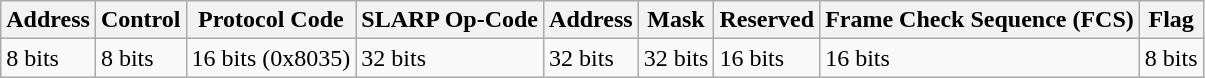<table class="wikitable">
<tr>
<th>Address</th>
<th>Control</th>
<th>Protocol Code</th>
<th>SLARP Op-Code</th>
<th>Address</th>
<th>Mask</th>
<th>Reserved</th>
<th>Frame Check Sequence (FCS)</th>
<th>Flag</th>
</tr>
<tr>
<td>8 bits</td>
<td>8 bits</td>
<td>16 bits (0x8035)</td>
<td>32 bits</td>
<td>32 bits</td>
<td>32 bits</td>
<td>16 bits</td>
<td>16 bits</td>
<td>8 bits</td>
</tr>
</table>
